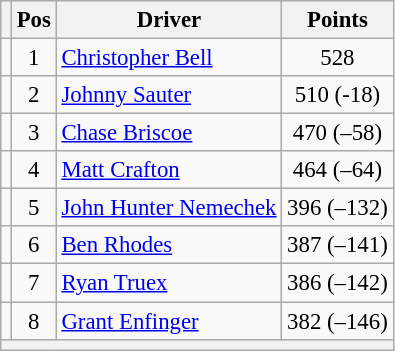<table class="wikitable" style="font-size: 95%;">
<tr>
<th></th>
<th>Pos</th>
<th>Driver</th>
<th>Points</th>
</tr>
<tr>
<td align="left"></td>
<td style="text-align:center;">1</td>
<td><a href='#'>Christopher Bell</a></td>
<td style="text-align:center;">528</td>
</tr>
<tr>
<td align="left"></td>
<td style="text-align:center;">2</td>
<td><a href='#'>Johnny Sauter</a></td>
<td style="text-align:center;">510 (-18)</td>
</tr>
<tr>
<td align="left"></td>
<td style="text-align:center;">3</td>
<td><a href='#'>Chase Briscoe</a></td>
<td style="text-align:center;">470 (–58)</td>
</tr>
<tr>
<td align="left"></td>
<td style="text-align:center;">4</td>
<td><a href='#'>Matt Crafton</a></td>
<td style="text-align:center;">464 (–64)</td>
</tr>
<tr>
<td align="left"></td>
<td style="text-align:center;">5</td>
<td><a href='#'>John Hunter Nemechek</a></td>
<td style="text-align:center;">396 (–132)</td>
</tr>
<tr>
<td align="left"></td>
<td style="text-align:center;">6</td>
<td><a href='#'>Ben Rhodes</a></td>
<td style="text-align:center;">387 (–141)</td>
</tr>
<tr>
<td align="left"></td>
<td style="text-align:center;">7</td>
<td><a href='#'>Ryan Truex</a></td>
<td style="text-align:center;">386 (–142)</td>
</tr>
<tr>
<td align="left"></td>
<td style="text-align:center;">8</td>
<td><a href='#'>Grant Enfinger</a></td>
<td style="text-align:center;">382 (–146)</td>
</tr>
<tr class="sortbottom">
<th colspan="9"></th>
</tr>
</table>
